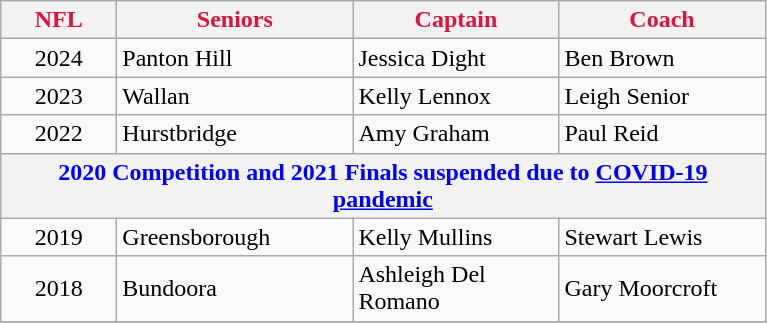<table class="wikitable">
<tr>
<th style="color:crimson; width:70px;">NFL</th>
<th style="color:crimson; width:150px;">Seniors</th>
<th style="color:crimson; width:130px;">Captain</th>
<th style="color:crimson; width:130px;">Coach</th>
</tr>
<tr>
<td style="text-align:center;">2024</td>
<td>Panton Hill</td>
<td>Jessica Dight</td>
<td>Ben Brown</td>
</tr>
<tr>
<td style="text-align:center;">2023</td>
<td>Wallan</td>
<td>Kelly Lennox</td>
<td>Leigh Senior</td>
</tr>
<tr>
<td style="text-align:center;">2022</td>
<td>Hurstbridge</td>
<td>Amy Graham</td>
<td>Paul Reid</td>
</tr>
<tr>
<th style="color:blue" colspan="4">2020 Competition and 2021 Finals suspended due to <a href='#'>COVID-19 pandemic</a></th>
</tr>
<tr>
<td style="text-align:center;">2019</td>
<td>Greensborough</td>
<td>Kelly Mullins</td>
<td>Stewart Lewis</td>
</tr>
<tr>
<td style="text-align:center;">2018</td>
<td>Bundoora</td>
<td>Ashleigh Del Romano</td>
<td>Gary Moorcroft</td>
</tr>
<tr>
</tr>
</table>
